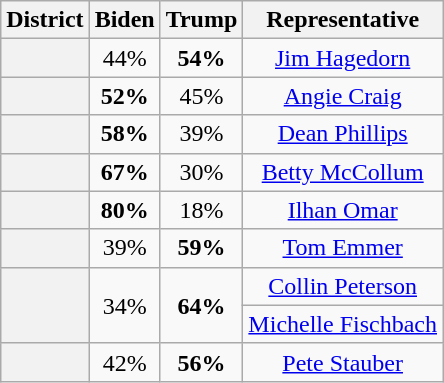<table class=wikitable>
<tr>
<th>District</th>
<th>Biden</th>
<th>Trump</th>
<th>Representative</th>
</tr>
<tr align=center>
<th></th>
<td>44%</td>
<td><strong>54%</strong></td>
<td><a href='#'>Jim Hagedorn</a></td>
</tr>
<tr align=center>
<th></th>
<td><strong>52%</strong></td>
<td>45%</td>
<td><a href='#'>Angie Craig</a></td>
</tr>
<tr align=center>
<th></th>
<td><strong>58%</strong></td>
<td>39%</td>
<td><a href='#'>Dean Phillips</a></td>
</tr>
<tr align=center>
<th></th>
<td><strong>67%</strong></td>
<td>30%</td>
<td><a href='#'>Betty McCollum</a></td>
</tr>
<tr align=center>
<th></th>
<td><strong>80%</strong></td>
<td>18%</td>
<td><a href='#'>Ilhan Omar</a></td>
</tr>
<tr align=center>
<th></th>
<td>39%</td>
<td><strong>59%</strong></td>
<td><a href='#'>Tom Emmer</a></td>
</tr>
<tr align=center>
<th rowspan=2 ></th>
<td rowspan=2>34%</td>
<td rowspan=2><strong>64%</strong></td>
<td><a href='#'>Collin Peterson</a></td>
</tr>
<tr align=center>
<td><a href='#'>Michelle Fischbach</a></td>
</tr>
<tr align=center>
<th></th>
<td>42%</td>
<td><strong>56%</strong></td>
<td><a href='#'>Pete Stauber</a></td>
</tr>
</table>
